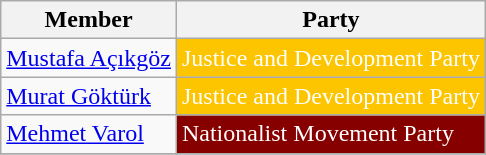<table class="wikitable">
<tr>
<th>Member</th>
<th>Party</th>
</tr>
<tr>
<td><a href='#'>Mustafa Açıkgöz</a></td>
<td style="background:#FDC400; color:white">Justice and Development Party</td>
</tr>
<tr>
<td><a href='#'>Murat Göktürk</a></td>
<td style="background:#FDC400; color:white">Justice and Development Party</td>
</tr>
<tr>
<td><a href='#'>Mehmet Varol</a></td>
<td style="background:#870000; color:white">Nationalist Movement Party</td>
</tr>
<tr>
</tr>
</table>
